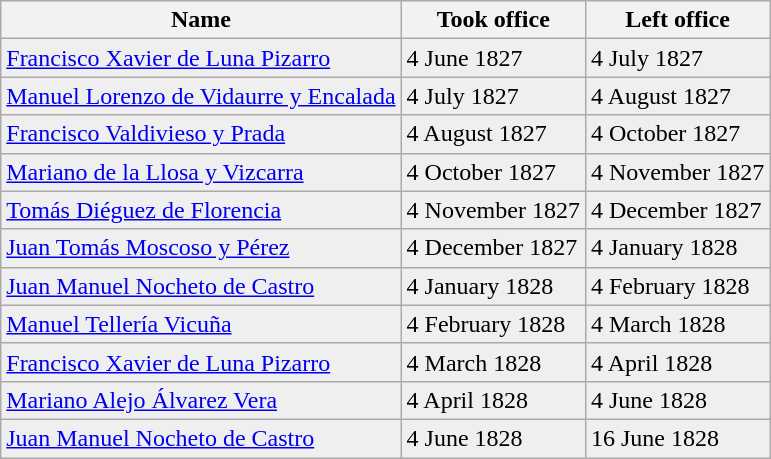<table class="wikitable">
<tr>
<th>Name</th>
<th>Took office</th>
<th>Left office</th>
</tr>
<tr bgcolor="efefef">
<td><a href='#'>Francisco Xavier de Luna Pizarro</a></td>
<td>4 June 1827</td>
<td>4 July 1827</td>
</tr>
<tr bgcolor="efefef">
<td><a href='#'>Manuel Lorenzo de Vidaurre y Encalada</a></td>
<td>4 July 1827</td>
<td>4 August 1827</td>
</tr>
<tr bgcolor="efefef">
<td><a href='#'>Francisco Valdivieso y Prada</a></td>
<td>4 August 1827</td>
<td>4 October 1827</td>
</tr>
<tr bgcolor="efefef">
<td><a href='#'>Mariano de la Llosa y Vizcarra</a></td>
<td>4 October 1827</td>
<td>4 November 1827</td>
</tr>
<tr bgcolor="efefef">
<td><a href='#'>Tomás Diéguez de Florencia</a></td>
<td>4 November 1827</td>
<td>4 December 1827</td>
</tr>
<tr bgcolor="efefef">
<td><a href='#'>Juan Tomás Moscoso y Pérez</a></td>
<td>4 December 1827</td>
<td>4 January 1828</td>
</tr>
<tr bgcolor="efefef">
<td><a href='#'>Juan Manuel Nocheto de Castro</a></td>
<td>4 January 1828</td>
<td>4 February 1828</td>
</tr>
<tr bgcolor="efefef">
<td><a href='#'>Manuel Tellería Vicuña</a></td>
<td>4 February 1828</td>
<td>4 March 1828</td>
</tr>
<tr bgcolor="efefef">
<td><a href='#'>Francisco Xavier de Luna Pizarro</a></td>
<td>4 March 1828</td>
<td>4 April 1828</td>
</tr>
<tr bgcolor="efefef">
<td><a href='#'>Mariano Alejo Álvarez Vera</a></td>
<td>4 April 1828</td>
<td>4 June 1828</td>
</tr>
<tr bgcolor="efefef">
<td><a href='#'>Juan Manuel Nocheto de Castro</a></td>
<td>4 June 1828</td>
<td>16 June 1828</td>
</tr>
</table>
